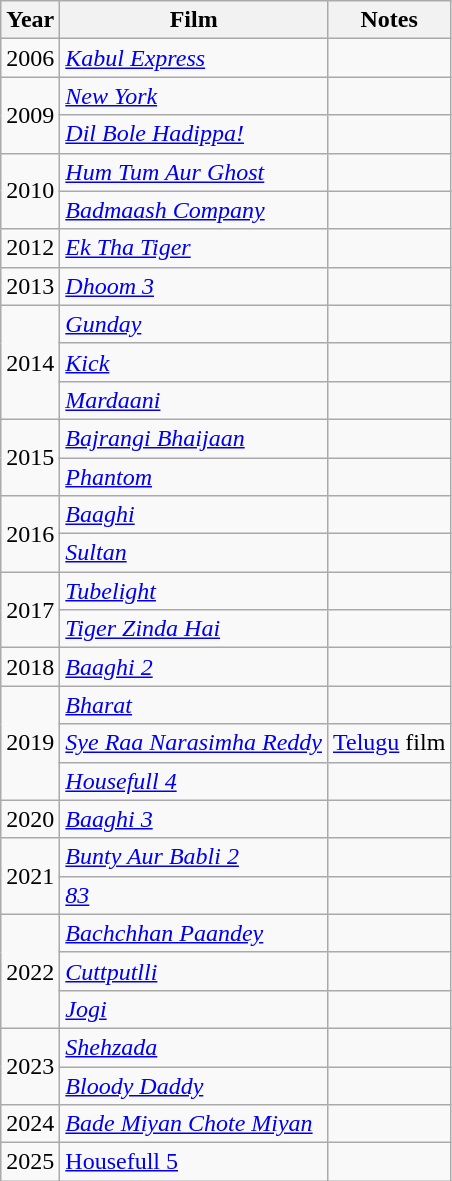<table class="wikitable sortable">
<tr>
<th>Year</th>
<th>Film</th>
<th>Notes</th>
</tr>
<tr>
<td>2006</td>
<td><em><a href='#'>Kabul Express</a></em></td>
<td></td>
</tr>
<tr>
<td rowspan="2">2009</td>
<td><em><a href='#'>New York</a></em></td>
<td></td>
</tr>
<tr>
<td><em><a href='#'>Dil Bole Hadippa!</a></em></td>
<td></td>
</tr>
<tr>
<td rowspan="2">2010</td>
<td><em><a href='#'>Hum Tum Aur Ghost </a></em></td>
<td></td>
</tr>
<tr>
<td><em><a href='#'>Badmaash Company</a></em></td>
<td></td>
</tr>
<tr>
<td>2012</td>
<td><em><a href='#'>Ek Tha Tiger</a></em></td>
<td></td>
</tr>
<tr>
<td>2013</td>
<td><em><a href='#'>Dhoom 3</a></em></td>
<td></td>
</tr>
<tr>
<td rowspan="3">2014</td>
<td><em><a href='#'>Gunday</a></em></td>
<td></td>
</tr>
<tr>
<td><em><a href='#'>Kick</a></em></td>
<td></td>
</tr>
<tr>
<td><em><a href='#'>Mardaani</a></em></td>
<td></td>
</tr>
<tr>
<td rowspan="2">2015</td>
<td><em><a href='#'>Bajrangi Bhaijaan</a></em></td>
<td></td>
</tr>
<tr>
<td><em><a href='#'>Phantom</a></em></td>
<td></td>
</tr>
<tr>
<td rowspan="2">2016</td>
<td><em><a href='#'>Baaghi</a></em></td>
<td></td>
</tr>
<tr>
<td><em><a href='#'>Sultan</a></em></td>
<td></td>
</tr>
<tr>
<td rowspan="2">2017</td>
<td><em><a href='#'>Tubelight</a></em></td>
<td></td>
</tr>
<tr>
<td><em><a href='#'>Tiger Zinda Hai</a></em></td>
<td></td>
</tr>
<tr>
<td>2018</td>
<td><em><a href='#'>Baaghi 2</a></em></td>
<td></td>
</tr>
<tr>
<td rowspan="3">2019</td>
<td><em><a href='#'>Bharat</a></em></td>
<td></td>
</tr>
<tr>
<td><em><a href='#'>Sye Raa Narasimha Reddy</a></em></td>
<td><a href='#'>Telugu</a> film</td>
</tr>
<tr>
<td><em><a href='#'>Housefull 4</a></em></td>
<td></td>
</tr>
<tr>
<td>2020</td>
<td><em><a href='#'>Baaghi 3</a></em></td>
<td></td>
</tr>
<tr>
<td rowspan="2">2021</td>
<td><em><a href='#'>Bunty Aur Babli 2</a></em></td>
<td></td>
</tr>
<tr>
<td><em><a href='#'>83</a></em></td>
<td></td>
</tr>
<tr>
<td rowspan="3">2022</td>
<td><em><a href='#'>Bachchhan Paandey</a></em></td>
<td></td>
</tr>
<tr>
<td><em><a href='#'>Cuttputlli</a></em></td>
<td></td>
</tr>
<tr>
<td><em><a href='#'>Jogi</a></em></td>
<td></td>
</tr>
<tr>
<td rowspan="2">2023</td>
<td><a href='#'><em>Shehzada</em></a></td>
<td></td>
</tr>
<tr>
<td><em><a href='#'>Bloody Daddy</a></em></td>
<td></td>
</tr>
<tr>
<td>2024</td>
<td><a href='#'><em>Bade Miyan Chote Miyan</em></a></td>
<td></td>
</tr>
<tr>
<td>2025</td>
<td><a href='#'>Housefull 5</a></td>
<td></td>
</tr>
</table>
